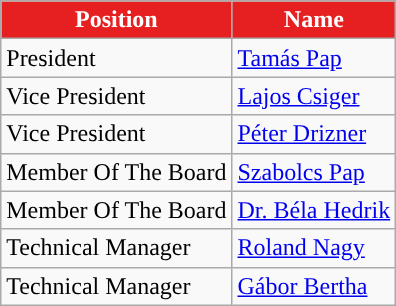<table class="wikitable">
<tr>
<th style="color:#FFFFFF; background:#E62020">Position</th>
<th style="color:#FFFFFF; background:#E62020">Name</th>
</tr>
<tr>
<td>President</td>
<td> <a href='#'>Tamás Pap</a></td>
</tr>
<tr>
<td>Vice President</td>
<td> <a href='#'>Lajos Csiger</a></td>
</tr>
<tr>
<td>Vice President</td>
<td> <a href='#'>Péter Drizner</a></td>
</tr>
<tr>
<td>Member Of The Board</td>
<td> <a href='#'>Szabolcs Pap</a></td>
</tr>
<tr>
<td>Member Of The Board</td>
<td> <a href='#'>Dr. Béla Hedrik</a></td>
</tr>
<tr>
<td>Technical Manager</td>
<td> <a href='#'>Roland Nagy</a></td>
</tr>
<tr>
<td>Technical Manager</td>
<td> <a href='#'>Gábor Bertha</a></td>
</tr>
</table>
